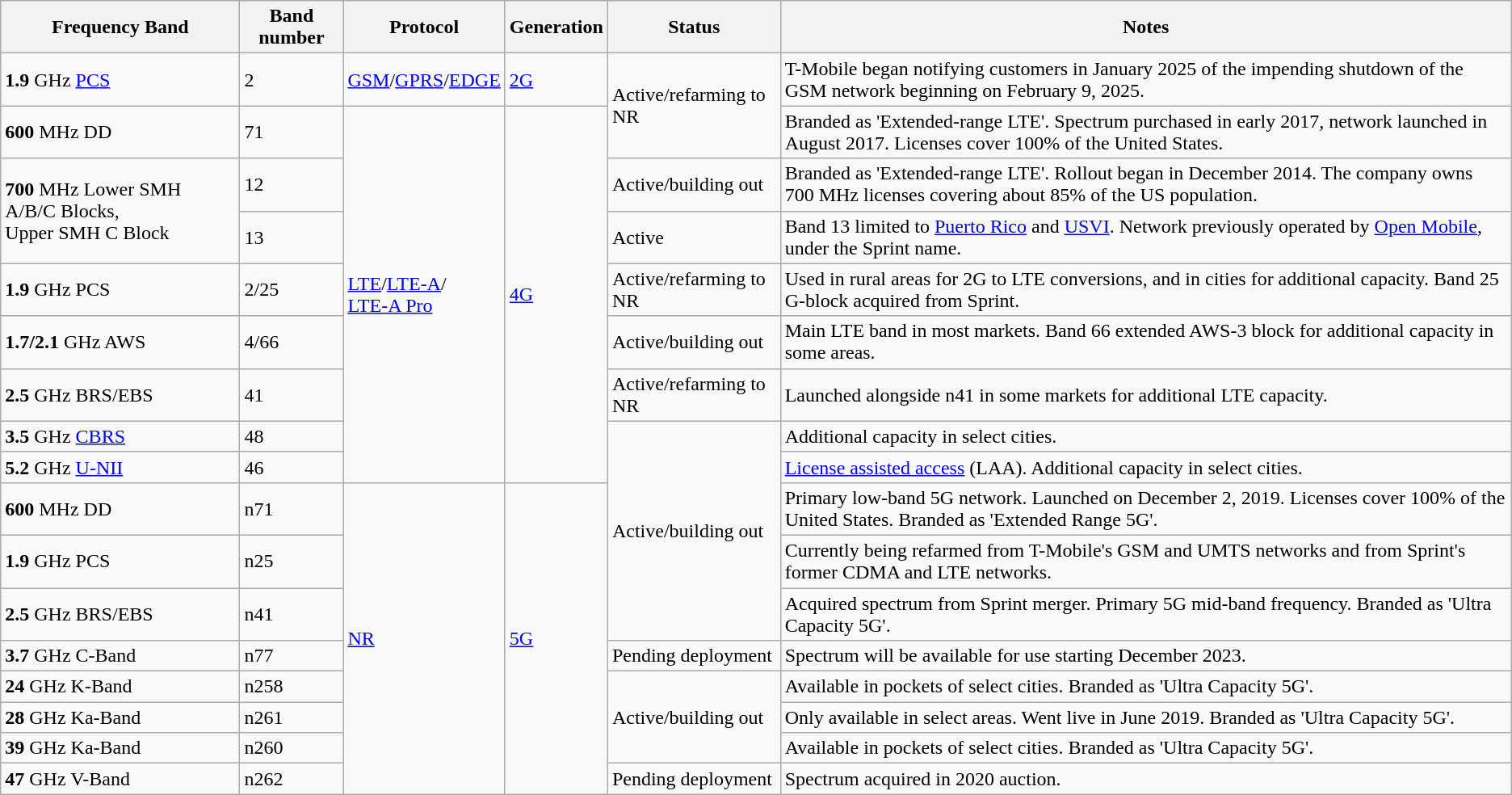<table class="wikitable sortable">
<tr>
<th>Frequency Band</th>
<th>Band number</th>
<th>Protocol</th>
<th>Generation</th>
<th>Status</th>
<th>Notes</th>
</tr>
<tr>
<td><strong>1.9</strong> GHz <a href='#'>PCS</a></td>
<td>2</td>
<td><a href='#'>GSM</a>/<a href='#'>GPRS</a>/<a href='#'>EDGE</a></td>
<td><a href='#'>2G</a></td>
<td rowspan="2">Active/refarming to NR</td>
<td>T-Mobile began notifying customers in January 2025 of the impending shutdown of the GSM network beginning on February 9, 2025.</td>
</tr>
<tr>
<td><strong>600</strong> MHz DD</td>
<td>71</td>
<td rowspan="8"><a href='#'>LTE</a>/<a href='#'>LTE-A</a>/<br><a href='#'>LTE-A Pro</a></td>
<td rowspan="8"><a href='#'>4G</a></td>
<td>Branded as 'Extended-range LTE'. Spectrum purchased in early 2017, network launched in August 2017. Licenses cover 100% of the United States.</td>
</tr>
<tr>
<td rowspan="2"><strong>700</strong> MHz Lower SMH A/B/C Blocks,<br> Upper SMH C Block</td>
<td>12</td>
<td>Active/building out</td>
<td>Branded as 'Extended-range LTE'. Rollout began in December 2014. The company owns 700 MHz licenses covering about 85% of the US population.</td>
</tr>
<tr>
<td>13</td>
<td>Active</td>
<td>Band 13 limited to <a href='#'>Puerto Rico</a> and <a href='#'>USVI</a>. Network previously operated by <a href='#'>Open Mobile</a>, under the Sprint name.</td>
</tr>
<tr>
<td><strong>1.9</strong> GHz PCS</td>
<td>2/25</td>
<td>Active/refarming to NR</td>
<td>Used in rural areas for 2G to LTE conversions, and in cities for additional capacity. Band 25 G-block acquired from Sprint.</td>
</tr>
<tr>
<td><strong>1.7/2.1</strong> GHz AWS</td>
<td>4/66</td>
<td>Active/building out</td>
<td>Main LTE band in most markets. Band 66 extended AWS-3 block for additional capacity in some areas.</td>
</tr>
<tr>
<td><strong>2.5</strong> GHz BRS/EBS</td>
<td>41</td>
<td>Active/refarming to NR</td>
<td>Launched alongside n41 in some markets for additional LTE capacity.</td>
</tr>
<tr>
<td><strong>3.5</strong> GHz <a href='#'>CBRS</a></td>
<td>48</td>
<td rowspan="5">Active/building out</td>
<td>Additional capacity in select cities.</td>
</tr>
<tr>
<td><strong>5.2</strong> GHz <a href='#'>U-NII</a></td>
<td>46</td>
<td><a href='#'>License assisted access</a> (LAA). Additional capacity in select cities.</td>
</tr>
<tr>
<td><strong>600</strong> MHz DD</td>
<td>n71</td>
<td rowspan="9"><a href='#'>NR</a></td>
<td rowspan="9"><a href='#'>5G</a></td>
<td>Primary low-band 5G network. Launched on December 2, 2019. Licenses cover 100% of the United States. Branded as 'Extended Range 5G'.</td>
</tr>
<tr>
<td><strong>1.9</strong> GHz PCS</td>
<td>n25</td>
<td>Currently being refarmed from T-Mobile's GSM and UMTS networks and from Sprint's former CDMA and LTE networks.</td>
</tr>
<tr>
<td><strong>2.5</strong> GHz BRS/EBS</td>
<td>n41</td>
<td>Acquired spectrum from Sprint merger. Primary 5G mid-band frequency. Branded as 'Ultra Capacity 5G'.</td>
</tr>
<tr>
<td><strong>3.7</strong> GHz C-Band</td>
<td>n77</td>
<td>Pending deployment</td>
<td>Spectrum will be available for use starting December 2023.</td>
</tr>
<tr>
<td><strong>24</strong> GHz K-Band</td>
<td>n258</td>
<td rowspan="3">Active/building out</td>
<td>Available in pockets of select cities. Branded as 'Ultra Capacity 5G'.</td>
</tr>
<tr>
<td><strong>28</strong> GHz Ka-Band</td>
<td>n261</td>
<td>Only available in select areas. Went live in June 2019. Branded as 'Ultra Capacity 5G'.</td>
</tr>
<tr>
<td><strong>39</strong> GHz Ka-Band</td>
<td>n260</td>
<td>Available in pockets of select cities. Branded as 'Ultra Capacity 5G'.</td>
</tr>
<tr>
<td><strong>47</strong> GHz V-Band</td>
<td>n262</td>
<td>Pending deployment</td>
<td>Spectrum acquired in 2020 auction.</td>
</tr>
</table>
